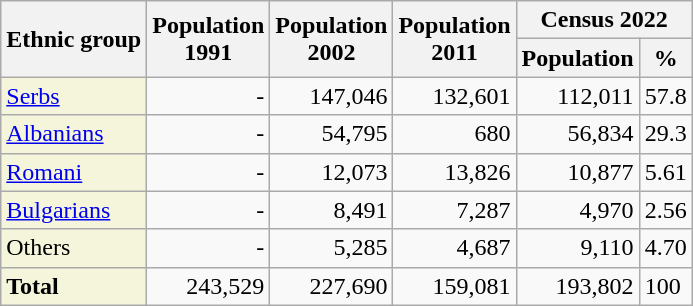<table class="wikitable sortable">
<tr>
<th rowspan="2">Ethnic group</th>
<th rowspan="2">Population<br>1991</th>
<th rowspan="2">Population<br>2002</th>
<th rowspan="2">Population<br>2011</th>
<th colspan="2">Census 2022</th>
</tr>
<tr>
<th>Population</th>
<th>%</th>
</tr>
<tr>
<td style="background:#F5F5DC;"><a href='#'>Serbs</a></td>
<td align="right">-</td>
<td align="right">147,046</td>
<td align="right">132,601</td>
<td align="right">112,011</td>
<td>57.8</td>
</tr>
<tr>
<td style="background:#F5F5DC;"><a href='#'>Albanians</a></td>
<td align="right">-</td>
<td align="right">54,795</td>
<td align="right">680</td>
<td align="right">56,834</td>
<td>29.3</td>
</tr>
<tr>
<td style="background:#F5F5DC;"><a href='#'>Romani</a></td>
<td align="right">-</td>
<td align="right">12,073</td>
<td align="right">13,826</td>
<td align="right">10,877</td>
<td>5.61</td>
</tr>
<tr>
<td style="background:#F5F5DC;"><a href='#'>Bulgarians</a></td>
<td align="right">-</td>
<td align="right">8,491</td>
<td align="right">7,287</td>
<td align="right">4,970</td>
<td>2.56</td>
</tr>
<tr>
<td style="background:#F5F5DC;">Others</td>
<td align="right">-</td>
<td align="right">5,285</td>
<td align="right">4,687</td>
<td align="right">9,110</td>
<td>4.70</td>
</tr>
<tr>
<td style="background:#F5F5DC;"><strong>Total</strong></td>
<td align="right">243,529</td>
<td align="right">227,690</td>
<td align="right">159,081</td>
<td align="right">193,802</td>
<td>100</td>
</tr>
</table>
